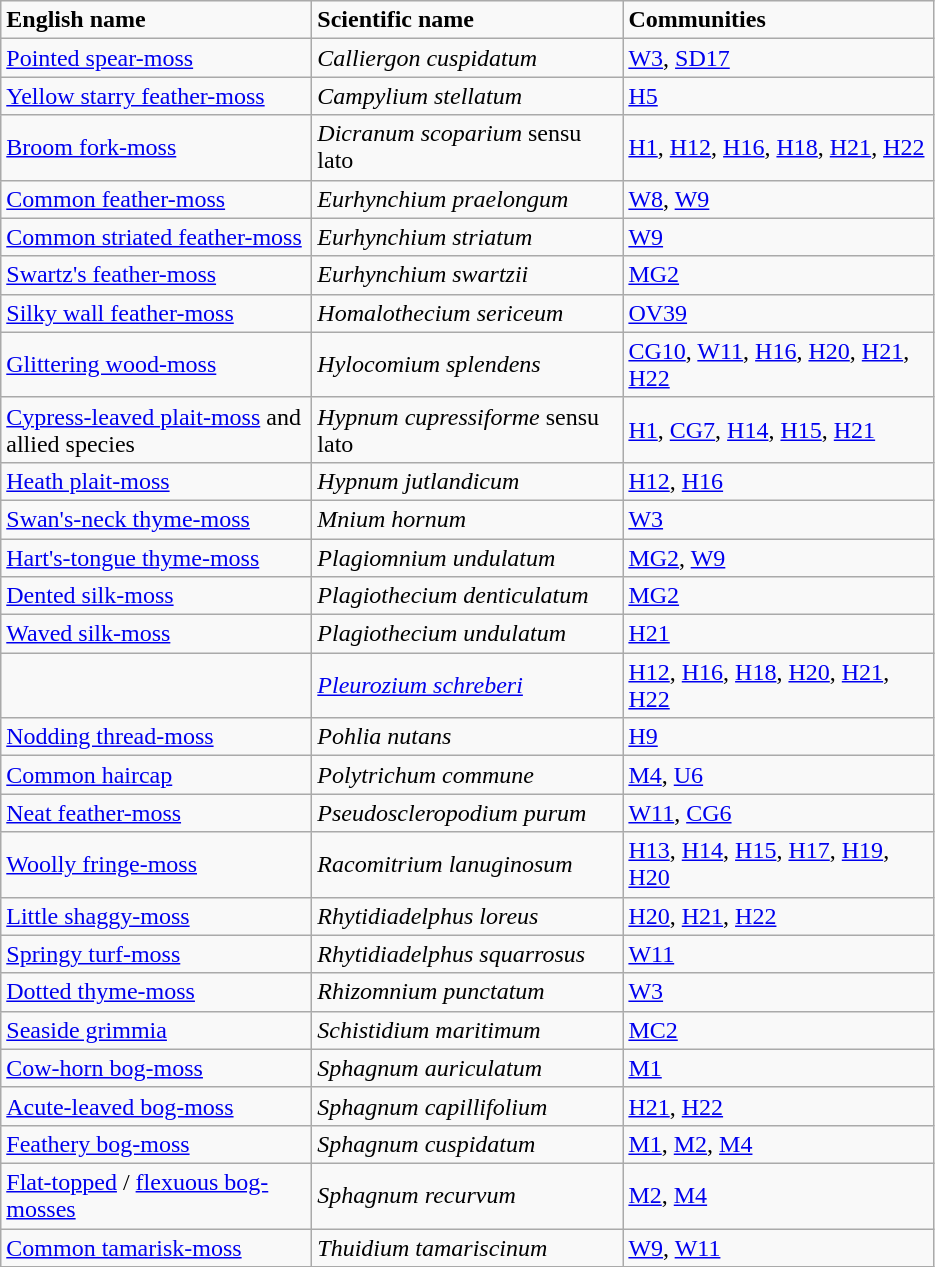<table class="wikitable">
<tr>
<td style="width:200px"><strong>English name</strong></td>
<td style="width:200px"><strong>Scientific name</strong></td>
<td style="width:200px"><strong>Communities</strong></td>
</tr>
<tr>
<td><a href='#'>Pointed spear-moss</a></td>
<td><em>Calliergon cuspidatum</em></td>
<td><a href='#'>W3</a>, <a href='#'>SD17</a></td>
</tr>
<tr>
<td><a href='#'>Yellow starry feather-moss</a></td>
<td><em>Campylium stellatum</em></td>
<td><a href='#'>H5</a></td>
</tr>
<tr>
<td><a href='#'>Broom fork-moss</a></td>
<td><em>Dicranum scoparium</em> sensu lato</td>
<td><a href='#'>H1</a>, <a href='#'>H12</a>, <a href='#'>H16</a>, <a href='#'>H18</a>, <a href='#'>H21</a>, <a href='#'>H22</a></td>
</tr>
<tr>
<td><a href='#'>Common feather-moss</a></td>
<td><em>Eurhynchium praelongum</em></td>
<td><a href='#'>W8</a>, <a href='#'>W9</a></td>
</tr>
<tr>
<td><a href='#'>Common striated feather-moss</a></td>
<td><em>Eurhynchium striatum</em></td>
<td><a href='#'>W9</a></td>
</tr>
<tr>
<td><a href='#'>Swartz's feather-moss</a></td>
<td><em>Eurhynchium swartzii</em></td>
<td><a href='#'>MG2</a></td>
</tr>
<tr>
<td><a href='#'>Silky wall feather-moss</a></td>
<td><em>Homalothecium sericeum</em></td>
<td><a href='#'>OV39</a></td>
</tr>
<tr>
<td><a href='#'>Glittering wood-moss</a></td>
<td><em>Hylocomium splendens</em></td>
<td><a href='#'>CG10</a>, <a href='#'>W11</a>, <a href='#'>H16</a>, <a href='#'>H20</a>, <a href='#'>H21</a>, <a href='#'>H22</a></td>
</tr>
<tr>
<td><a href='#'>Cypress-leaved plait-moss</a> and allied species</td>
<td><em>Hypnum cupressiforme</em> sensu lato</td>
<td><a href='#'>H1</a>, <a href='#'>CG7</a>, <a href='#'>H14</a>, <a href='#'>H15</a>, <a href='#'>H21</a></td>
</tr>
<tr>
<td><a href='#'>Heath plait-moss</a></td>
<td><em>Hypnum jutlandicum</em></td>
<td><a href='#'>H12</a>, <a href='#'>H16</a></td>
</tr>
<tr>
<td><a href='#'>Swan's-neck thyme-moss</a></td>
<td><em>Mnium hornum</em></td>
<td><a href='#'>W3</a></td>
</tr>
<tr>
<td><a href='#'>Hart's-tongue thyme-moss</a></td>
<td><em>Plagiomnium undulatum</em></td>
<td><a href='#'>MG2</a>, <a href='#'>W9</a></td>
</tr>
<tr>
<td><a href='#'>Dented silk-moss</a></td>
<td><em>Plagiothecium denticulatum</em></td>
<td><a href='#'>MG2</a></td>
</tr>
<tr>
<td><a href='#'>Waved silk-moss</a></td>
<td><em>Plagiothecium undulatum</em></td>
<td><a href='#'>H21</a></td>
</tr>
<tr>
<td></td>
<td><em><a href='#'>Pleurozium schreberi</a></em></td>
<td><a href='#'>H12</a>, <a href='#'>H16</a>, <a href='#'>H18</a>, <a href='#'>H20</a>, <a href='#'>H21</a>, <a href='#'>H22</a></td>
</tr>
<tr>
<td><a href='#'>Nodding thread-moss</a></td>
<td><em>Pohlia nutans</em></td>
<td><a href='#'>H9</a></td>
</tr>
<tr>
<td><a href='#'>Common haircap</a></td>
<td><em>Polytrichum commune</em></td>
<td><a href='#'>M4</a>, <a href='#'>U6</a></td>
</tr>
<tr>
<td><a href='#'>Neat feather-moss</a></td>
<td><em>Pseudoscleropodium purum</em></td>
<td><a href='#'>W11</a>, <a href='#'>CG6</a></td>
</tr>
<tr>
<td><a href='#'>Woolly fringe-moss</a></td>
<td><em> Racomitrium lanuginosum</em></td>
<td><a href='#'>H13</a>, <a href='#'>H14</a>, <a href='#'>H15</a>, <a href='#'>H17</a>, <a href='#'>H19</a>, <a href='#'>H20</a></td>
</tr>
<tr>
<td><a href='#'>Little shaggy-moss</a></td>
<td><em>Rhytidiadelphus loreus</em></td>
<td><a href='#'>H20</a>, <a href='#'>H21</a>, <a href='#'>H22</a></td>
</tr>
<tr>
<td><a href='#'>Springy turf-moss</a></td>
<td><em>Rhytidiadelphus squarrosus</em></td>
<td><a href='#'>W11</a></td>
</tr>
<tr>
<td><a href='#'>Dotted thyme-moss</a></td>
<td><em>Rhizomnium punctatum</em></td>
<td><a href='#'>W3</a></td>
</tr>
<tr>
<td><a href='#'>Seaside grimmia</a></td>
<td><em>Schistidium maritimum</em></td>
<td><a href='#'>MC2</a></td>
</tr>
<tr>
<td><a href='#'>Cow-horn bog-moss</a></td>
<td><em>Sphagnum auriculatum</em></td>
<td><a href='#'>M1</a></td>
</tr>
<tr>
<td><a href='#'>Acute-leaved bog-moss</a></td>
<td><em>Sphagnum capillifolium</em></td>
<td><a href='#'>H21</a>, <a href='#'>H22</a></td>
</tr>
<tr>
<td><a href='#'>Feathery bog-moss</a></td>
<td><em>Sphagnum cuspidatum</em></td>
<td><a href='#'>M1</a>, <a href='#'>M2</a>, <a href='#'>M4</a></td>
</tr>
<tr>
<td><a href='#'>Flat-topped</a> / <a href='#'>flexuous bog-mosses</a></td>
<td><em>Sphagnum recurvum</em></td>
<td><a href='#'>M2</a>, <a href='#'>M4</a></td>
</tr>
<tr>
<td><a href='#'>Common tamarisk-moss</a></td>
<td><em>Thuidium tamariscinum</em></td>
<td><a href='#'>W9</a>, <a href='#'>W11</a></td>
</tr>
</table>
